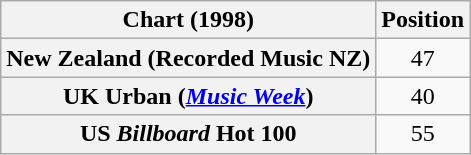<table class="wikitable sortable plainrowheaders" style="text-align:center">
<tr>
<th>Chart (1998)</th>
<th>Position</th>
</tr>
<tr>
<th scope="row">New Zealand (Recorded Music NZ)</th>
<td>47</td>
</tr>
<tr>
<th scope="row">UK Urban (<em><a href='#'>Music Week</a></em>)</th>
<td>40</td>
</tr>
<tr>
<th scope="row">US <em>Billboard</em> Hot 100</th>
<td>55</td>
</tr>
</table>
